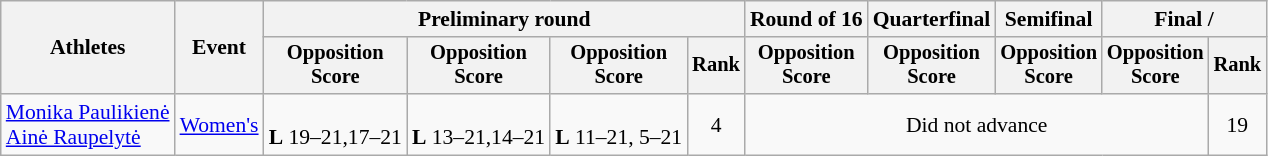<table class=wikitable style=font-size:90%;text-align:center>
<tr>
<th rowspan=2>Athletes</th>
<th rowspan=2>Event</th>
<th colspan=4>Preliminary round</th>
<th>Round of 16</th>
<th>Quarterfinal</th>
<th>Semifinal</th>
<th colspan=2>Final / </th>
</tr>
<tr style=font-size:95%>
<th>Opposition<br>Score</th>
<th>Opposition<br>Score</th>
<th>Opposition<br>Score</th>
<th>Rank</th>
<th>Opposition<br>Score</th>
<th>Opposition<br>Score</th>
<th>Opposition<br>Score</th>
<th>Opposition<br>Score</th>
<th>Rank</th>
</tr>
<tr>
<td align=left><a href='#'>Monika Paulikienė</a><br><a href='#'>Ainė Raupelytė</a></td>
<td align=left rowspan=2><a href='#'>Women's</a></td>
<td><br> <strong>L</strong> 19–21,17–21</td>
<td><br> <strong>L</strong> 13–21,14–21</td>
<td><br> <strong>L</strong> 11–21, 5–21</td>
<td>4</td>
<td colspan="4">Did not advance</td>
<td>19</td>
</tr>
</table>
